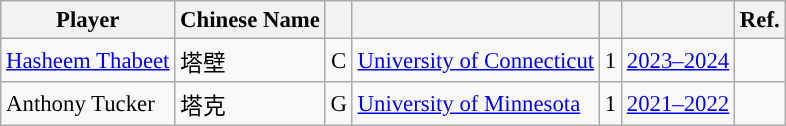<table class="wikitable sortable" style="font-size:95%; text-align:left;">
<tr>
<th>Player</th>
<th>Chinese Name</th>
<th></th>
<th></th>
<th></th>
<th></th>
<th>Ref.</th>
</tr>
<tr>
<td><a href='#'>Hasheem Thabeet</a></td>
<td>塔壁</td>
<td align="center">C</td>
<td><a href='#'>University of Connecticut</a></td>
<td align="center">1</td>
<td align="center"><a href='#'>2023–2024</a></td>
<td></td>
</tr>
<tr>
<td>Anthony Tucker</td>
<td>塔克</td>
<td align="center">G</td>
<td><a href='#'>University of Minnesota</a></td>
<td align="center">1</td>
<td align="center"><a href='#'>2021–2022</a></td>
<td></td>
</tr>
</table>
